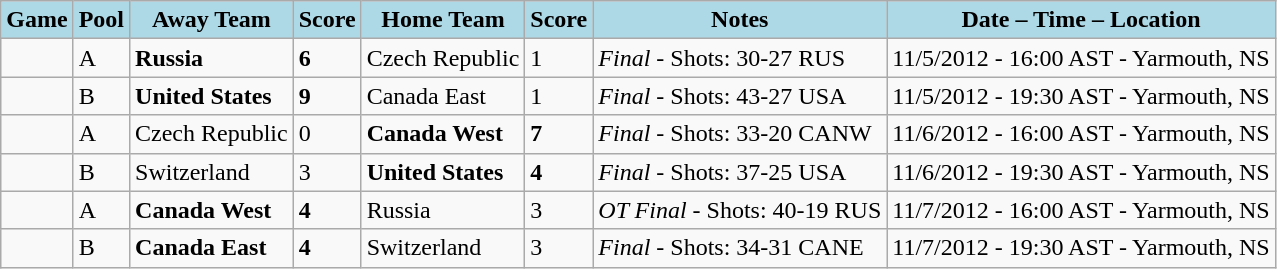<table class="wikitable">
<tr>
<th style="background:lightblue;">Game</th>
<th style="background:lightblue;">Pool</th>
<th style="background:lightblue;">Away Team</th>
<th style="background:lightblue;">Score</th>
<th style="background:lightblue;">Home Team</th>
<th style="background:lightblue;">Score</th>
<th style="background:lightblue;">Notes</th>
<th style="background:lightblue;">Date – Time – Location</th>
</tr>
<tr>
<td></td>
<td>A</td>
<td><strong>Russia</strong></td>
<td><strong>6</strong></td>
<td>Czech Republic</td>
<td>1</td>
<td><em>Final</em> - Shots: 30-27 RUS</td>
<td>11/5/2012 - 16:00 AST - Yarmouth, NS</td>
</tr>
<tr>
<td></td>
<td>B</td>
<td><strong>United States</strong></td>
<td><strong>9</strong></td>
<td>Canada East</td>
<td>1</td>
<td><em>Final</em> - Shots: 43-27 USA</td>
<td>11/5/2012 - 19:30 AST - Yarmouth, NS</td>
</tr>
<tr>
<td></td>
<td>A</td>
<td>Czech Republic</td>
<td>0</td>
<td><strong>Canada West</strong></td>
<td><strong>7</strong></td>
<td><em>Final</em> - Shots: 33-20 CANW</td>
<td>11/6/2012 - 16:00 AST - Yarmouth, NS</td>
</tr>
<tr>
<td></td>
<td>B</td>
<td>Switzerland</td>
<td>3</td>
<td><strong>United States</strong></td>
<td><strong>4</strong></td>
<td><em>Final</em> - Shots: 37-25 USA</td>
<td>11/6/2012 - 19:30 AST - Yarmouth, NS</td>
</tr>
<tr>
<td></td>
<td>A</td>
<td><strong>Canada West</strong></td>
<td><strong>4</strong></td>
<td>Russia</td>
<td>3</td>
<td><em>OT Final</em> - Shots: 40-19 RUS</td>
<td>11/7/2012 - 16:00 AST - Yarmouth, NS</td>
</tr>
<tr>
<td></td>
<td>B</td>
<td><strong>Canada East</strong></td>
<td><strong>4</strong></td>
<td>Switzerland</td>
<td>3</td>
<td><em>Final</em> - Shots: 34-31 CANE</td>
<td>11/7/2012 - 19:30 AST - Yarmouth, NS</td>
</tr>
</table>
